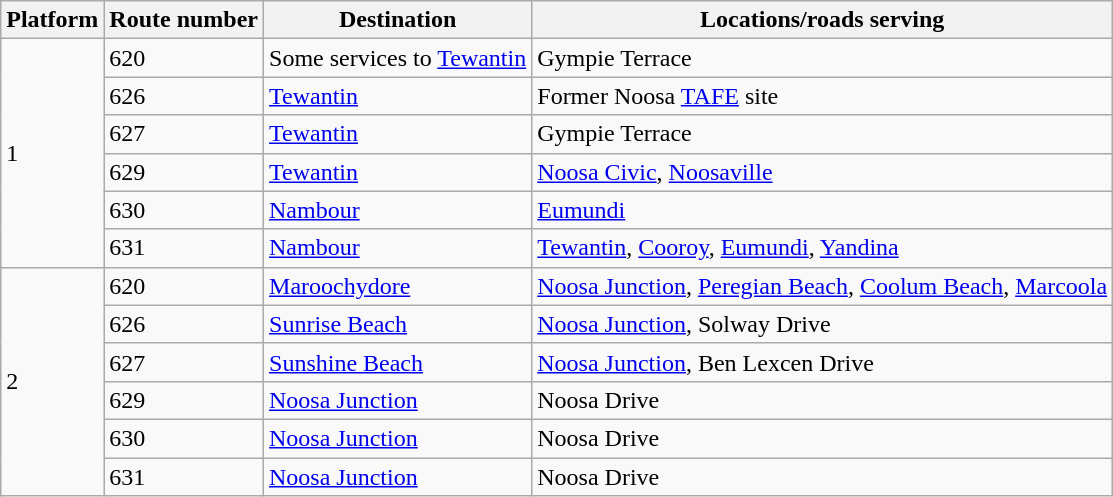<table class="wikitable">
<tr>
<th>Platform</th>
<th>Route number</th>
<th>Destination</th>
<th>Locations/roads serving</th>
</tr>
<tr>
<td rowspan="6">1</td>
<td>620</td>
<td>Some services to <a href='#'>Tewantin</a></td>
<td>Gympie Terrace</td>
</tr>
<tr>
<td>626</td>
<td><a href='#'>Tewantin</a></td>
<td>Former Noosa <a href='#'>TAFE</a> site</td>
</tr>
<tr>
<td>627</td>
<td><a href='#'>Tewantin</a></td>
<td>Gympie Terrace</td>
</tr>
<tr>
<td>629</td>
<td><a href='#'>Tewantin</a></td>
<td><a href='#'>Noosa Civic</a>, <a href='#'>Noosaville</a></td>
</tr>
<tr>
<td>630</td>
<td><a href='#'>Nambour</a></td>
<td><a href='#'>Eumundi</a></td>
</tr>
<tr>
<td>631</td>
<td><a href='#'>Nambour</a></td>
<td><a href='#'>Tewantin</a>, <a href='#'>Cooroy</a>, <a href='#'>Eumundi</a>, <a href='#'>Yandina</a></td>
</tr>
<tr>
<td rowspan="6">2</td>
<td>620</td>
<td><a href='#'>Maroochydore</a></td>
<td><a href='#'>Noosa Junction</a>, <a href='#'>Peregian Beach</a>, <a href='#'>Coolum Beach</a>, <a href='#'>Marcoola</a></td>
</tr>
<tr>
<td>626</td>
<td><a href='#'>Sunrise Beach</a></td>
<td><a href='#'>Noosa Junction</a>, Solway Drive</td>
</tr>
<tr>
<td>627</td>
<td><a href='#'>Sunshine Beach</a></td>
<td><a href='#'>Noosa Junction</a>, Ben Lexcen Drive</td>
</tr>
<tr>
<td>629</td>
<td><a href='#'>Noosa Junction</a></td>
<td>Noosa Drive</td>
</tr>
<tr>
<td>630</td>
<td><a href='#'>Noosa Junction</a></td>
<td>Noosa Drive</td>
</tr>
<tr>
<td>631</td>
<td><a href='#'>Noosa Junction</a></td>
<td>Noosa Drive</td>
</tr>
</table>
